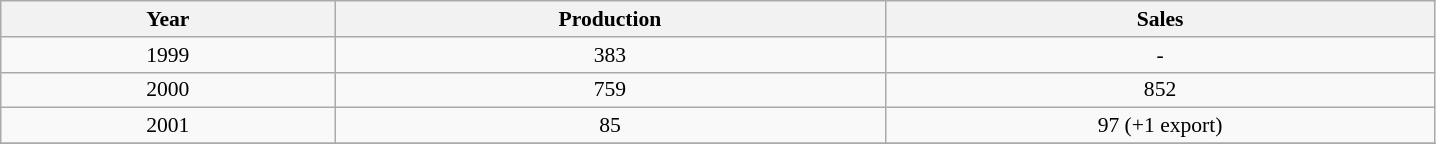<table class="wikitable" style="font-size:90%; text-align:center">
<tr>
<th style="width:15em">Year</th>
<th style="width:25em">Production</th>
<th style="width:25em">Sales</th>
</tr>
<tr>
<td>1999</td>
<td>383</td>
<td>-</td>
</tr>
<tr>
<td>2000</td>
<td>759</td>
<td>852</td>
</tr>
<tr>
<td>2001</td>
<td>85</td>
<td>97 (+1 export)</td>
</tr>
<tr>
</tr>
</table>
